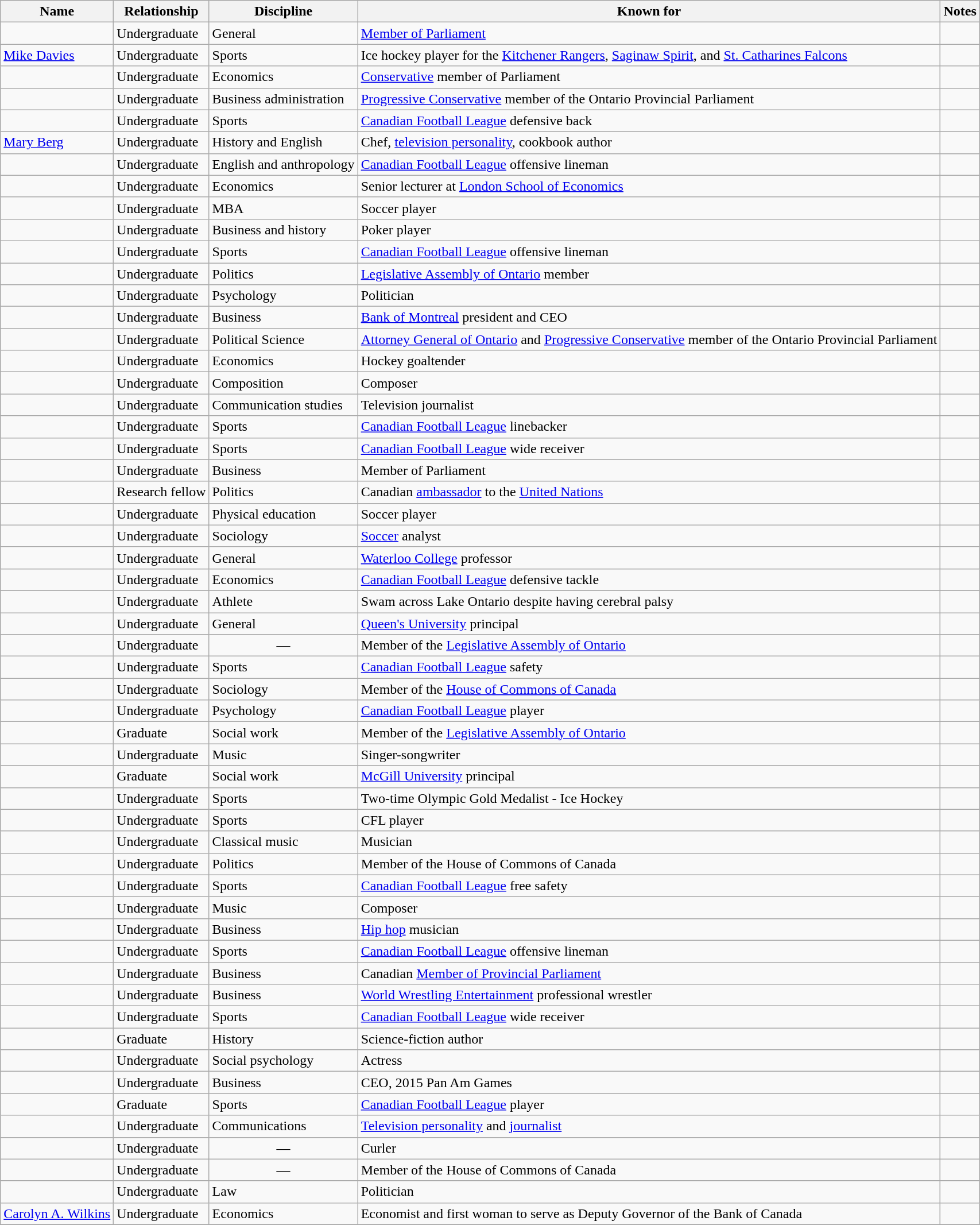<table class="wikitable sortable" border="1">
<tr>
<th>Name</th>
<th>Relationship</th>
<th>Discipline</th>
<th class="unsortable">Known for</th>
<th class="unsortable">Notes</th>
</tr>
<tr>
<td></td>
<td>Undergraduate</td>
<td>General</td>
<td><a href='#'>Member of Parliament</a></td>
<td align="center"></td>
</tr>
<tr>
<td><a href='#'>Mike Davies</a></td>
<td>Undergraduate</td>
<td>Sports</td>
<td>Ice hockey player for the <a href='#'>Kitchener Rangers</a>, <a href='#'>Saginaw Spirit</a>, and <a href='#'>St. Catharines Falcons</a></td>
<td></td>
</tr>
<tr>
<td></td>
<td>Undergraduate</td>
<td>Economics</td>
<td><a href='#'>Conservative</a> member of Parliament</td>
<td align="center"></td>
</tr>
<tr>
<td></td>
<td>Undergraduate</td>
<td>Business administration</td>
<td><a href='#'>Progressive Conservative</a> member of the Ontario Provincial Parliament</td>
<td align="center"></td>
</tr>
<tr>
<td></td>
<td>Undergraduate</td>
<td>Sports</td>
<td><a href='#'>Canadian Football League</a> defensive back</td>
<td align="center"></td>
</tr>
<tr>
<td><a href='#'>Mary Berg</a></td>
<td>Undergraduate</td>
<td>History and English</td>
<td>Chef, <a href='#'>television personality</a>, cookbook author</td>
<td align="center"></td>
</tr>
<tr>
<td></td>
<td>Undergraduate</td>
<td>English and anthropology</td>
<td><a href='#'>Canadian Football League</a> offensive lineman</td>
<td align="center"></td>
</tr>
<tr>
<td></td>
<td>Undergraduate</td>
<td>Economics</td>
<td>Senior lecturer at <a href='#'>London School of Economics</a></td>
<td align="center"></td>
</tr>
<tr>
<td></td>
<td>Undergraduate</td>
<td>MBA</td>
<td>Soccer player</td>
<td align="center"></td>
</tr>
<tr>
<td></td>
<td>Undergraduate</td>
<td>Business and history</td>
<td>Poker player</td>
<td align="center"></td>
</tr>
<tr>
<td></td>
<td>Undergraduate</td>
<td>Sports</td>
<td><a href='#'>Canadian Football League</a> offensive lineman</td>
<td align="center"></td>
</tr>
<tr>
<td></td>
<td>Undergraduate</td>
<td>Politics</td>
<td><a href='#'>Legislative Assembly of Ontario</a> member</td>
<td align="center"></td>
</tr>
<tr>
<td></td>
<td>Undergraduate</td>
<td>Psychology</td>
<td>Politician</td>
<td align="center"></td>
</tr>
<tr>
<td></td>
<td>Undergraduate</td>
<td>Business</td>
<td><a href='#'>Bank of Montreal</a> president and CEO</td>
<td align="center"></td>
</tr>
<tr>
<td></td>
<td>Undergraduate</td>
<td>Political Science</td>
<td><a href='#'>Attorney General of Ontario</a> and <a href='#'>Progressive Conservative</a> member of the Ontario Provincial Parliament</td>
<td align="center"></td>
</tr>
<tr>
<td></td>
<td>Undergraduate</td>
<td>Economics</td>
<td>Hockey goaltender</td>
<td align="center"></td>
</tr>
<tr>
<td></td>
<td>Undergraduate</td>
<td>Composition</td>
<td>Composer</td>
<td align="center"></td>
</tr>
<tr>
<td></td>
<td>Undergraduate</td>
<td>Communication studies</td>
<td>Television journalist</td>
<td align="center"></td>
</tr>
<tr>
<td></td>
<td>Undergraduate</td>
<td>Sports</td>
<td><a href='#'>Canadian Football League</a> linebacker</td>
<td align="center"></td>
</tr>
<tr>
<td></td>
<td>Undergraduate</td>
<td>Sports</td>
<td><a href='#'>Canadian Football League</a> wide receiver</td>
<td align="center"></td>
</tr>
<tr>
<td></td>
<td>Undergraduate</td>
<td>Business</td>
<td>Member of Parliament</td>
<td align="center"></td>
</tr>
<tr>
<td></td>
<td>Research fellow</td>
<td>Politics</td>
<td>Canadian <a href='#'>ambassador</a> to the <a href='#'>United Nations</a></td>
<td align="center"></td>
</tr>
<tr>
<td></td>
<td>Undergraduate</td>
<td>Physical education</td>
<td>Soccer player</td>
<td align="center"></td>
</tr>
<tr>
<td></td>
<td>Undergraduate</td>
<td>Sociology</td>
<td><a href='#'>Soccer</a> analyst</td>
<td align="center"></td>
</tr>
<tr>
<td></td>
<td>Undergraduate</td>
<td>General</td>
<td><a href='#'>Waterloo College</a> professor</td>
<td align="center"></td>
</tr>
<tr>
<td></td>
<td>Undergraduate</td>
<td>Economics</td>
<td><a href='#'>Canadian Football League</a> defensive tackle</td>
<td align="center"></td>
</tr>
<tr>
<td></td>
<td>Undergraduate</td>
<td>Athlete</td>
<td>Swam across Lake Ontario despite having cerebral palsy</td>
<td align="center"></td>
</tr>
<tr>
<td></td>
<td>Undergraduate</td>
<td>General</td>
<td><a href='#'>Queen's University</a> principal</td>
<td align="center"></td>
</tr>
<tr>
<td></td>
<td>Undergraduate</td>
<td align="center">—</td>
<td>Member of the <a href='#'>Legislative Assembly of Ontario</a></td>
<td align="center"></td>
</tr>
<tr>
<td></td>
<td>Undergraduate</td>
<td>Sports</td>
<td><a href='#'>Canadian Football League</a> safety</td>
<td align="center"></td>
</tr>
<tr>
<td></td>
<td>Undergraduate</td>
<td>Sociology</td>
<td>Member of the <a href='#'>House of Commons of Canada</a></td>
<td align="center"></td>
</tr>
<tr>
<td></td>
<td>Undergraduate</td>
<td>Psychology</td>
<td><a href='#'>Canadian Football League</a> player</td>
<td align="center"></td>
</tr>
<tr>
<td></td>
<td>Graduate</td>
<td>Social work</td>
<td>Member of the <a href='#'>Legislative Assembly of Ontario</a></td>
<td align="center"></td>
</tr>
<tr>
<td></td>
<td>Undergraduate</td>
<td>Music</td>
<td>Singer-songwriter</td>
<td align="center"></td>
</tr>
<tr>
<td></td>
<td>Graduate</td>
<td>Social work</td>
<td><a href='#'>McGill University</a> principal</td>
<td align="center"></td>
</tr>
<tr>
<td></td>
<td>Undergraduate</td>
<td>Sports</td>
<td>Two-time Olympic Gold Medalist - Ice Hockey</td>
<td align="center"></td>
</tr>
<tr>
<td></td>
<td>Undergraduate</td>
<td>Sports</td>
<td>CFL player</td>
<td align="center"></td>
</tr>
<tr>
<td></td>
<td>Undergraduate</td>
<td>Classical music</td>
<td>Musician</td>
<td align="center"></td>
</tr>
<tr>
<td></td>
<td>Undergraduate</td>
<td>Politics</td>
<td>Member of the House of Commons of Canada</td>
<td align="center"></td>
</tr>
<tr>
<td></td>
<td>Undergraduate</td>
<td>Sports</td>
<td><a href='#'>Canadian Football League</a> free safety</td>
<td align="center"></td>
</tr>
<tr>
<td></td>
<td>Undergraduate</td>
<td>Music</td>
<td>Composer</td>
<td align="center"></td>
</tr>
<tr>
<td></td>
<td>Undergraduate</td>
<td>Business</td>
<td><a href='#'>Hip hop</a> musician</td>
<td align="center"></td>
</tr>
<tr>
<td></td>
<td>Undergraduate</td>
<td>Sports</td>
<td><a href='#'>Canadian Football League</a> offensive lineman</td>
<td align="center"></td>
</tr>
<tr>
<td></td>
<td>Undergraduate</td>
<td>Business</td>
<td>Canadian <a href='#'>Member of Provincial Parliament</a></td>
<td align="center"></td>
</tr>
<tr>
<td></td>
<td>Undergraduate</td>
<td>Business</td>
<td><a href='#'>World Wrestling Entertainment</a> professional wrestler</td>
<td align="center"></td>
</tr>
<tr>
<td></td>
<td>Undergraduate</td>
<td>Sports</td>
<td><a href='#'>Canadian Football League</a> wide receiver</td>
<td align="center"></td>
</tr>
<tr>
<td></td>
<td>Graduate</td>
<td>History</td>
<td>Science-fiction author</td>
<td align="center"></td>
</tr>
<tr>
<td></td>
<td>Undergraduate</td>
<td>Social psychology</td>
<td>Actress</td>
<td align="center"></td>
</tr>
<tr>
<td></td>
<td>Undergraduate</td>
<td>Business</td>
<td>CEO, 2015 Pan Am Games</td>
<td align="center"></td>
</tr>
<tr>
<td></td>
<td>Graduate</td>
<td>Sports</td>
<td><a href='#'>Canadian Football League</a> player</td>
<td align="center"></td>
</tr>
<tr>
<td></td>
<td>Undergraduate</td>
<td>Communications</td>
<td><a href='#'>Television personality</a> and <a href='#'>journalist</a></td>
<td align="center"></td>
</tr>
<tr>
<td></td>
<td>Undergraduate</td>
<td align="center">—</td>
<td>Curler</td>
<td></td>
</tr>
<tr>
<td></td>
<td>Undergraduate</td>
<td align="center">—</td>
<td>Member of the House of Commons of Canada</td>
<td align="center"></td>
</tr>
<tr>
<td></td>
<td>Undergraduate</td>
<td>Law</td>
<td>Politician</td>
<td align="center"></td>
</tr>
<tr>
<td><a href='#'>Carolyn A. Wilkins</a></td>
<td>Undergraduate</td>
<td>Economics</td>
<td>Economist and first woman to serve as Deputy Governor of the Bank of Canada</td>
<td align="center"></td>
</tr>
<tr Karl W Schweizer,undergraduate,1966–69;hons. History.    (Historian and author)>
</tr>
</table>
